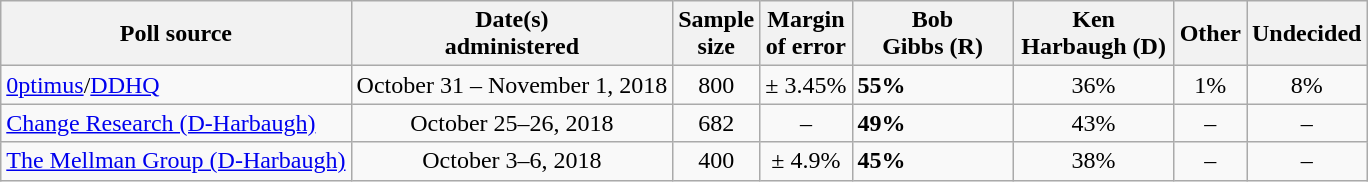<table class="wikitable">
<tr>
<th>Poll source</th>
<th>Date(s)<br>administered</th>
<th>Sample<br>size</th>
<th>Margin<br>of error</th>
<th style="width:100px;">Bob<br>Gibbs (R)</th>
<th style="width:100px;">Ken<br>Harbaugh (D)</th>
<th>Other</th>
<th>Undecided</th>
</tr>
<tr>
<td><a href='#'>0ptimus</a>/<a href='#'>DDHQ</a></td>
<td align=center>October 31 – November 1, 2018</td>
<td align=center>800</td>
<td align=center>± 3.45%</td>
<td><strong>55%</strong></td>
<td align=center>36%</td>
<td align=center>1%</td>
<td align=center>8%</td>
</tr>
<tr>
<td><a href='#'>Change Research (D-Harbaugh)</a></td>
<td align="center">October 25–26, 2018</td>
<td align="center">682</td>
<td align="center">–</td>
<td><strong>49%</strong></td>
<td align="center">43%</td>
<td align="center">–</td>
<td align="center">–</td>
</tr>
<tr>
<td><a href='#'>The Mellman Group (D-Harbaugh)</a></td>
<td align="center">October 3–6, 2018</td>
<td align="center">400</td>
<td align="center">± 4.9%</td>
<td><strong>45%</strong></td>
<td align="center">38%</td>
<td align="center">–</td>
<td align="center">–</td>
</tr>
</table>
